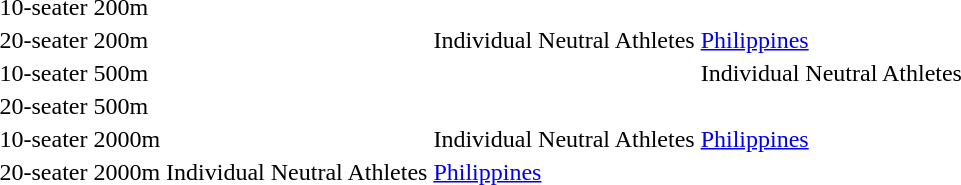<table>
<tr>
<td>10-seater 200m</td>
<td></td>
<td></td>
<td></td>
</tr>
<tr>
<td>20-seater 200m</td>
<td></td>
<td> Individual Neutral Athletes</td>
<td> <a href='#'>Philippines</a></td>
</tr>
<tr>
<td>10-seater 500m</td>
<td></td>
<td></td>
<td> Individual Neutral Athletes</td>
</tr>
<tr>
<td>20-seater 500m</td>
<td></td>
<td></td>
<td></td>
</tr>
<tr>
<td>10-seater 2000m</td>
<td></td>
<td> Individual Neutral Athletes</td>
<td> <a href='#'>Philippines</a></td>
</tr>
<tr>
<td>20-seater 2000m</td>
<td> Individual Neutral Athletes</td>
<td> <a href='#'>Philippines</a></td>
<td></td>
</tr>
<tr>
</tr>
</table>
